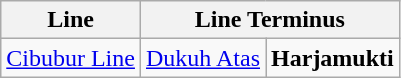<table class="wikitable">
<tr>
<th>Line</th>
<th colspan="2">Line Terminus</th>
</tr>
<tr>
<td> <a href='#'>Cibubur Line</a></td>
<td><a href='#'>Dukuh Atas</a></td>
<td><strong>Harjamukti</strong></td>
</tr>
</table>
